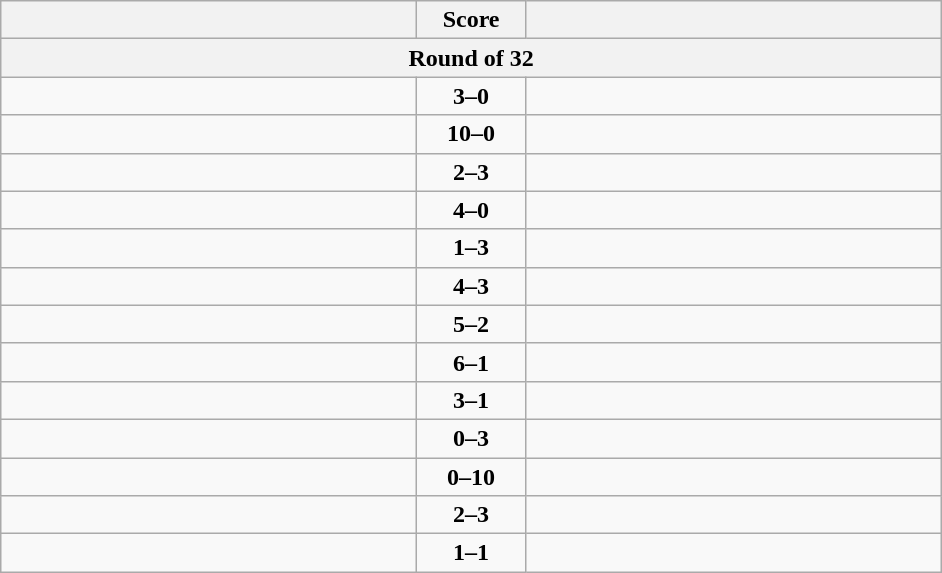<table class="wikitable" style="text-align: left;">
<tr>
<th align="right" width="270"></th>
<th width="65">Score</th>
<th align="left" width="270"></th>
</tr>
<tr>
<th colspan="3">Round of 32</th>
</tr>
<tr>
<td><strong></strong></td>
<td align=center><strong>3–0</strong></td>
<td></td>
</tr>
<tr>
<td><strong></strong></td>
<td align=center><strong>10–0</strong></td>
<td></td>
</tr>
<tr>
<td></td>
<td align=center><strong>2–3</strong></td>
<td><strong></strong></td>
</tr>
<tr>
<td><strong></strong></td>
<td align=center><strong>4–0</strong></td>
<td></td>
</tr>
<tr>
<td></td>
<td align=center><strong>1–3</strong></td>
<td><strong></strong></td>
</tr>
<tr>
<td><strong></strong></td>
<td align=center><strong>4–3</strong></td>
<td></td>
</tr>
<tr>
<td><strong></strong></td>
<td align=center><strong>5–2</strong></td>
<td></td>
</tr>
<tr>
<td><strong></strong></td>
<td align=center><strong>6–1</strong></td>
<td></td>
</tr>
<tr>
<td><strong></strong></td>
<td align=center><strong>3–1</strong></td>
<td></td>
</tr>
<tr>
<td></td>
<td align=center><strong>0–3</strong></td>
<td><strong></strong></td>
</tr>
<tr>
<td></td>
<td align=center><strong>0–10</strong></td>
<td><strong></strong></td>
</tr>
<tr>
<td></td>
<td align=center><strong>2–3</strong></td>
<td><strong></strong></td>
</tr>
<tr>
<td></td>
<td align=center><strong>1–1</strong></td>
<td><strong></strong></td>
</tr>
</table>
